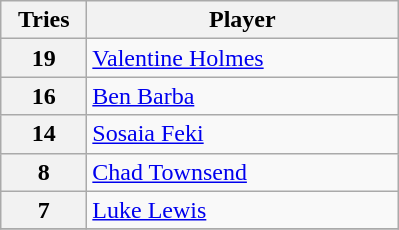<table class="wikitable" style="text-align:left;">
<tr>
<th width=50>Tries</th>
<th width=200>Player</th>
</tr>
<tr>
<th>19</th>
<td> <a href='#'>Valentine Holmes</a></td>
</tr>
<tr>
<th>16</th>
<td> <a href='#'>Ben Barba</a></td>
</tr>
<tr>
<th>14</th>
<td> <a href='#'>Sosaia Feki</a></td>
</tr>
<tr>
<th>8</th>
<td> <a href='#'>Chad Townsend</a></td>
</tr>
<tr>
<th>7</th>
<td> <a href='#'>Luke Lewis</a></td>
</tr>
<tr>
</tr>
</table>
